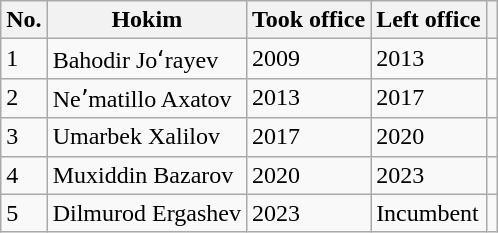<table class="sortable wikitable" style="text-align:left; font-size:100%;">
<tr>
<th>No.</th>
<th>Hokim</th>
<th>Took office</th>
<th>Left office</th>
<th></th>
</tr>
<tr>
<td>1</td>
<td>Bahodir Joʻrayev</td>
<td>2009</td>
<td>2013</td>
<td></td>
</tr>
<tr>
<td>2</td>
<td>Neʼmatillo Axatov</td>
<td>2013</td>
<td>2017</td>
<td></td>
</tr>
<tr>
<td>3</td>
<td>Umarbek Xalilov</td>
<td>2017</td>
<td>2020</td>
<td></td>
</tr>
<tr>
<td>4</td>
<td>Muxiddin Bazarov</td>
<td>2020</td>
<td>2023</td>
<td></td>
</tr>
<tr>
<td>5</td>
<td>Dilmurod Ergashev</td>
<td>2023</td>
<td>Incumbent</td>
<td></td>
</tr>
</table>
